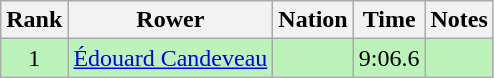<table class="wikitable" style="text-align:center">
<tr>
<th>Rank</th>
<th>Rower</th>
<th>Nation</th>
<th>Time</th>
<th>Notes</th>
</tr>
<tr bgcolor=bbf3bb>
<td>1</td>
<td align=left><a href='#'>Édouard Candeveau</a></td>
<td align=left></td>
<td>9:06.6</td>
<td></td>
</tr>
</table>
